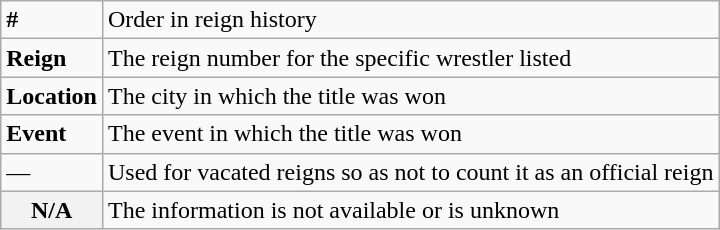<table class="wikitable">
<tr>
<td><strong>#</strong></td>
<td>Order in reign history</td>
</tr>
<tr>
<td><strong>Reign</strong></td>
<td>The reign number for the specific wrestler listed</td>
</tr>
<tr>
<td><strong>Location</strong></td>
<td>The city in which the title was won</td>
</tr>
<tr>
<td><strong>Event</strong></td>
<td>The event in which the title was won</td>
</tr>
<tr>
<td>—</td>
<td>Used for vacated reigns so as not to count it as an official reign</td>
</tr>
<tr>
<th>N/A</th>
<td>The information is not available or is unknown</td>
</tr>
</table>
